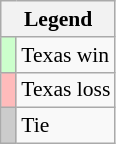<table class="wikitable" style="font-size:90%">
<tr>
<th colspan="2">Legend</th>
</tr>
<tr>
<td bgcolor="#ccffcc"> </td>
<td>Texas win</td>
</tr>
<tr>
<td bgcolor="#ffbbbb"> </td>
<td>Texas loss</td>
</tr>
<tr>
<td bgcolor="#cccccc"> </td>
<td>Tie</td>
</tr>
</table>
